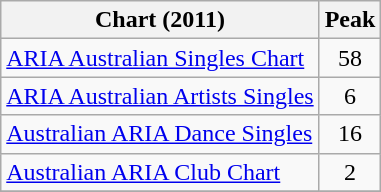<table class="wikitable">
<tr>
<th>Chart (2011)</th>
<th>Peak</th>
</tr>
<tr>
<td><a href='#'>ARIA Australian Singles Chart</a></td>
<td align="center">58</td>
</tr>
<tr>
<td><a href='#'>ARIA Australian Artists Singles</a></td>
<td align="center">6</td>
</tr>
<tr>
<td><a href='#'>Australian ARIA Dance Singles</a></td>
<td align="center">16</td>
</tr>
<tr>
<td><a href='#'>Australian ARIA Club Chart</a></td>
<td align="center">2</td>
</tr>
<tr>
</tr>
</table>
